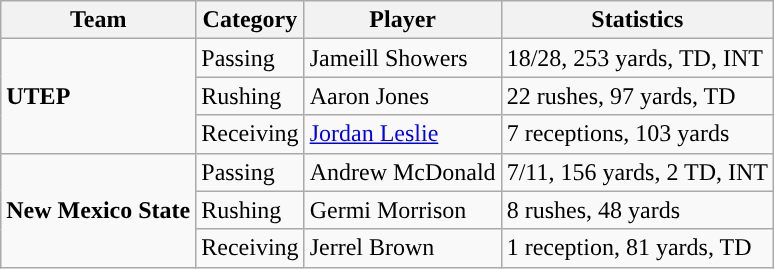<table class="wikitable" style="float: left;">
<tr>
<th>Team</th>
<th>Category</th>
<th>Player</th>
<th>Statistics</th>
</tr>
<tr>
<td rowspan=3><strong>UTEP</strong></td>
<td>Passing</td>
<td>Jameill Showers</td>
<td>18/28, 253 yards, TD, INT</td>
</tr>
<tr>
<td>Rushing</td>
<td>Aaron Jones</td>
<td>22 rushes, 97 yards, TD</td>
</tr>
<tr>
<td>Receiving</td>
<td><a href='#'>Jordan Leslie</a></td>
<td>7 receptions, 103 yards</td>
</tr>
<tr>
<td rowspan=3><strong>New Mexico State</strong></td>
<td>Passing</td>
<td>Andrew McDonald</td>
<td>7/11, 156 yards, 2 TD, INT</td>
</tr>
<tr>
<td>Rushing</td>
<td>Germi Morrison</td>
<td>8 rushes, 48 yards</td>
</tr>
<tr>
<td>Receiving</td>
<td>Jerrel Brown</td>
<td>1 reception, 81 yards, TD</td>
</tr>
</table>
